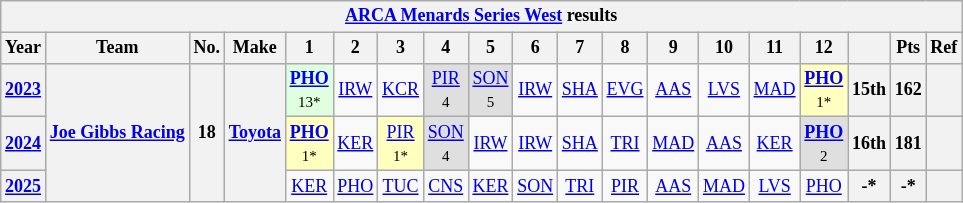<table class="wikitable" style="text-align:center; font-size:75%">
<tr>
<th colspan=19><a href='#'>ARCA Menards Series West</a> results</th>
</tr>
<tr>
<th>Year</th>
<th>Team</th>
<th>No.</th>
<th>Make</th>
<th>1</th>
<th>2</th>
<th>3</th>
<th>4</th>
<th>5</th>
<th>6</th>
<th>7</th>
<th>8</th>
<th>9</th>
<th>10</th>
<th>11</th>
<th>12</th>
<th></th>
<th>Pts</th>
<th>Ref</th>
</tr>
<tr>
<th><a href='#'>2023</a></th>
<th rowspan=3><a href='#'>Joe Gibbs Racing</a></th>
<th rowspan=3>18</th>
<th rowspan=3><a href='#'>Toyota</a></th>
<td style="background:#DFFFDF;"><strong><a href='#'>PHO</a></strong><br><small>13*</small></td>
<td><a href='#'>IRW</a></td>
<td><a href='#'>KCR</a></td>
<td style="background:#DFDFDF;"><a href='#'>PIR</a><br><small>4</small></td>
<td style="background:#DFDFDF;"><a href='#'>SON</a><br><small>5</small></td>
<td><a href='#'>IRW</a></td>
<td><a href='#'>SHA</a></td>
<td><a href='#'>EVG</a></td>
<td><a href='#'>AAS</a></td>
<td><a href='#'>LVS</a></td>
<td><a href='#'>MAD</a></td>
<td style="background:#FFFFBF;"><strong><a href='#'>PHO</a></strong><br><small>1*</small></td>
<th>15th</th>
<th>162</th>
<th></th>
</tr>
<tr>
<th><a href='#'>2024</a></th>
<td style="background:#FFFFBF;"><strong><a href='#'>PHO</a></strong><br><small>1*</small></td>
<td><a href='#'>KER</a></td>
<td style="background:#FFFFBF;"><a href='#'>PIR</a><br><small>1*</small></td>
<td style="background:#DFDFDF;"><a href='#'>SON</a><br><small>4</small></td>
<td><a href='#'>IRW</a></td>
<td><a href='#'>IRW</a></td>
<td><a href='#'>SHA</a></td>
<td><a href='#'>TRI</a></td>
<td><a href='#'>MAD</a></td>
<td><a href='#'>AAS</a></td>
<td><a href='#'>KER</a></td>
<td style="background:#DFDFDF;"><strong><a href='#'>PHO</a></strong><br><small>2</small></td>
<th>16th</th>
<th>181</th>
<th></th>
</tr>
<tr>
<th><a href='#'>2025</a></th>
<td><a href='#'>KER</a></td>
<td><a href='#'>PHO</a></td>
<td><a href='#'>TUC</a></td>
<td><a href='#'>CNS</a></td>
<td><a href='#'>KER</a></td>
<td><a href='#'>SON</a></td>
<td><a href='#'>TRI</a></td>
<td><a href='#'>PIR</a></td>
<td><a href='#'>AAS</a></td>
<td><a href='#'>MAD</a></td>
<td><a href='#'>LVS</a></td>
<td><a href='#'>PHO</a></td>
<th>-*</th>
<th>-*</th>
<th></th>
</tr>
</table>
